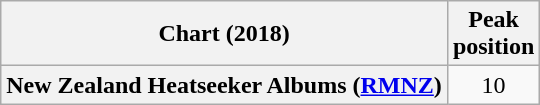<table class="wikitable plainrowheaders" style="text-align:center">
<tr>
<th scope="col">Chart (2018)</th>
<th scope="col">Peak<br>position</th>
</tr>
<tr>
<th scope="row">New Zealand Heatseeker Albums (<a href='#'>RMNZ</a>)</th>
<td>10</td>
</tr>
</table>
